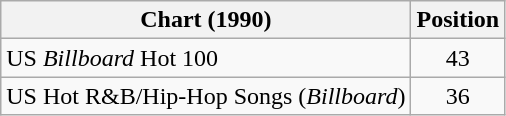<table class="wikitable sortable">
<tr>
<th>Chart (1990)</th>
<th>Position</th>
</tr>
<tr>
<td>US <em>Billboard</em> Hot 100</td>
<td align="center">43</td>
</tr>
<tr>
<td>US Hot R&B/Hip-Hop Songs (<em>Billboard</em>)</td>
<td align="center">36</td>
</tr>
</table>
